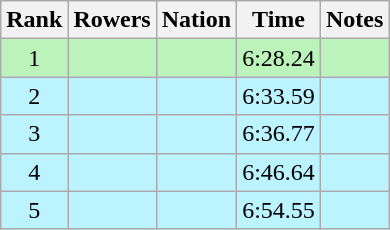<table class="wikitable sortable" style="text-align:center">
<tr>
<th>Rank</th>
<th>Rowers</th>
<th>Nation</th>
<th>Time</th>
<th>Notes</th>
</tr>
<tr bgcolor=bbf3bb>
<td>1</td>
<td align=left data-sort-value="Händle, Christian"></td>
<td align=left></td>
<td>6:28.24</td>
<td></td>
</tr>
<tr bgcolor=bbf3ff>
<td>2</td>
<td align=left data-sort-value="Smith, Jonathan"></td>
<td align=left></td>
<td>6:33.59</td>
<td></td>
</tr>
<tr bgcolor=bbf3ff>
<td>3</td>
<td align=left data-sort-value="Hillebrandt, Esko"></td>
<td align=left></td>
<td>6:36.77</td>
<td></td>
</tr>
<tr bgcolor=bbf3ff>
<td>4</td>
<td align=left data-sort-value="Gonin, René"></td>
<td align=left></td>
<td>6:46.64</td>
<td></td>
</tr>
<tr bgcolor=bbf3ff>
<td>5</td>
<td align=left data-sort-value="Alves, Daniel"></td>
<td align=left></td>
<td>6:54.55</td>
<td></td>
</tr>
</table>
